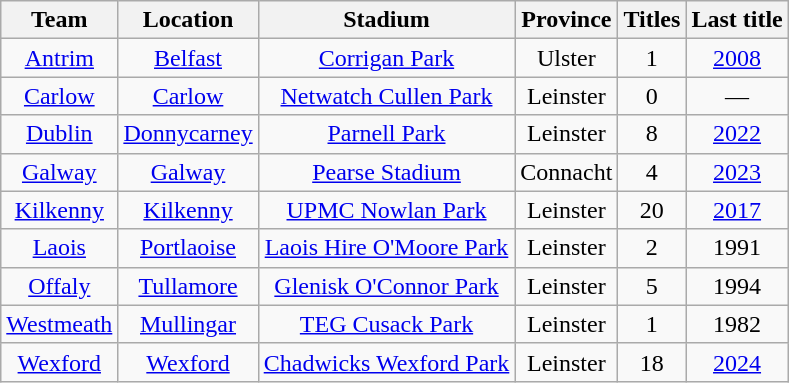<table class="wikitable sortable" style="text-align:center;">
<tr>
<th>Team</th>
<th>Location</th>
<th>Stadium</th>
<th>Province</th>
<th>Titles</th>
<th>Last title</th>
</tr>
<tr>
<td> <a href='#'>Antrim</a></td>
<td><a href='#'>Belfast</a></td>
<td><a href='#'>Corrigan Park</a></td>
<td>Ulster</td>
<td>1</td>
<td><a href='#'>2008</a></td>
</tr>
<tr>
<td> <a href='#'>Carlow</a></td>
<td><a href='#'>Carlow</a></td>
<td><a href='#'>Netwatch Cullen Park</a></td>
<td>Leinster</td>
<td>0</td>
<td>—</td>
</tr>
<tr>
<td> <a href='#'>Dublin</a></td>
<td><a href='#'>Donnycarney</a></td>
<td><a href='#'>Parnell Park</a></td>
<td>Leinster</td>
<td>8</td>
<td><a href='#'>2022</a></td>
</tr>
<tr>
<td> <a href='#'>Galway</a></td>
<td><a href='#'>Galway</a></td>
<td><a href='#'>Pearse Stadium</a></td>
<td>Connacht</td>
<td>4</td>
<td><a href='#'>2023</a></td>
</tr>
<tr>
<td> <a href='#'>Kilkenny</a></td>
<td><a href='#'>Kilkenny</a></td>
<td><a href='#'>UPMC Nowlan Park</a></td>
<td>Leinster</td>
<td>20</td>
<td><a href='#'>2017</a></td>
</tr>
<tr>
<td> <a href='#'>Laois</a></td>
<td><a href='#'>Portlaoise</a></td>
<td><a href='#'>Laois Hire O'Moore Park</a></td>
<td>Leinster</td>
<td>2</td>
<td>1991</td>
</tr>
<tr>
<td> <a href='#'>Offaly</a></td>
<td><a href='#'>Tullamore</a></td>
<td><a href='#'>Glenisk O'Connor Park</a></td>
<td>Leinster</td>
<td>5</td>
<td>1994</td>
</tr>
<tr>
<td> <a href='#'>Westmeath</a></td>
<td><a href='#'>Mullingar</a></td>
<td><a href='#'>TEG Cusack Park</a></td>
<td>Leinster</td>
<td>1</td>
<td>1982</td>
</tr>
<tr>
<td> <a href='#'>Wexford</a></td>
<td><a href='#'>Wexford</a></td>
<td><a href='#'>Chadwicks Wexford Park</a></td>
<td>Leinster</td>
<td>18</td>
<td><a href='#'>2024</a></td>
</tr>
</table>
